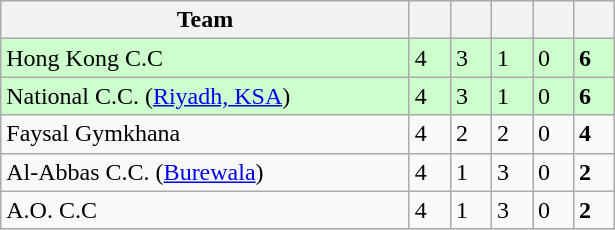<table class="wikitable">
<tr>
<th width=265>Team</th>
<th width=20></th>
<th width=20></th>
<th width=20></th>
<th width=20></th>
<th width=20></th>
</tr>
<tr style="background:#cfc;">
<td>Hong Kong C.C</td>
<td>4</td>
<td>3</td>
<td>1</td>
<td>0</td>
<td><strong>6</strong></td>
</tr>
<tr style="background:#cfc;">
<td align=left>National C.C. (<a href='#'>Riyadh, KSA</a>)<br></td>
<td>4</td>
<td>3</td>
<td>1</td>
<td>0</td>
<td><strong>6</strong></td>
</tr>
<tr>
<td align=left>Faysal Gymkhana</td>
<td>4</td>
<td>2</td>
<td>2</td>
<td>0</td>
<td><strong>4</strong></td>
</tr>
<tr>
<td align=left>Al-Abbas C.C. (<a href='#'>Burewala</a>)</td>
<td>4</td>
<td>1</td>
<td>3</td>
<td>0</td>
<td><strong>2</strong></td>
</tr>
<tr>
<td align=left>A.O. C.C</td>
<td>4</td>
<td>1</td>
<td>3</td>
<td>0</td>
<td><strong>2</strong></td>
</tr>
</table>
